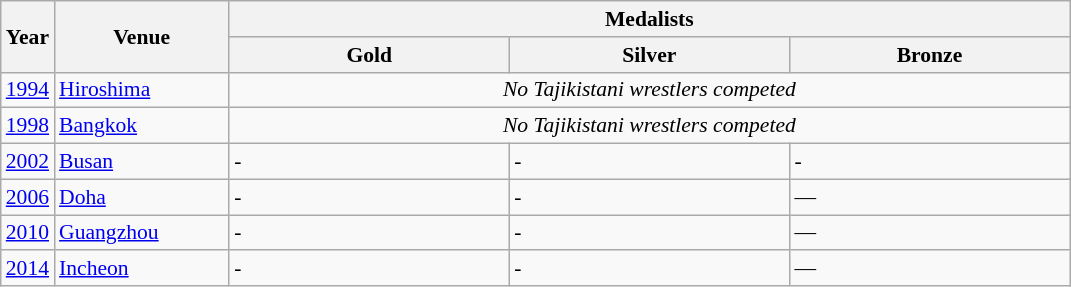<table class="wikitable" style="text-align:left; font-size:90%">
<tr>
<th rowspan=2>Year</th>
<th width=110 rowspan=2>Venue</th>
<th colspan=3>Medalists</th>
</tr>
<tr>
<th width=180 align="center">Gold</th>
<th width=180 align="center">Silver</th>
<th width=180 align="center">Bronze</th>
</tr>
<tr>
<td><a href='#'>1994</a></td>
<td><a href='#'>Hiroshima</a></td>
<td align="center" colspan=3><em>No Tajikistani wrestlers competed</em></td>
</tr>
<tr>
<td><a href='#'>1998</a></td>
<td><a href='#'>Bangkok</a></td>
<td align="center" colspan=3><em>No Tajikistani wrestlers competed</em></td>
</tr>
<tr>
<td><a href='#'>2002</a></td>
<td><a href='#'>Busan</a></td>
<td>-</td>
<td>-</td>
<td>-</td>
</tr>
<tr>
<td><a href='#'>2006</a></td>
<td><a href='#'>Doha</a></td>
<td>-</td>
<td>-</td>
<td>—</td>
</tr>
<tr>
<td><a href='#'>2010</a></td>
<td><a href='#'>Guangzhou</a></td>
<td>-</td>
<td>-</td>
<td>—</td>
</tr>
<tr>
<td><a href='#'>2014</a></td>
<td><a href='#'>Incheon</a></td>
<td>-</td>
<td>-</td>
<td>—</td>
</tr>
</table>
